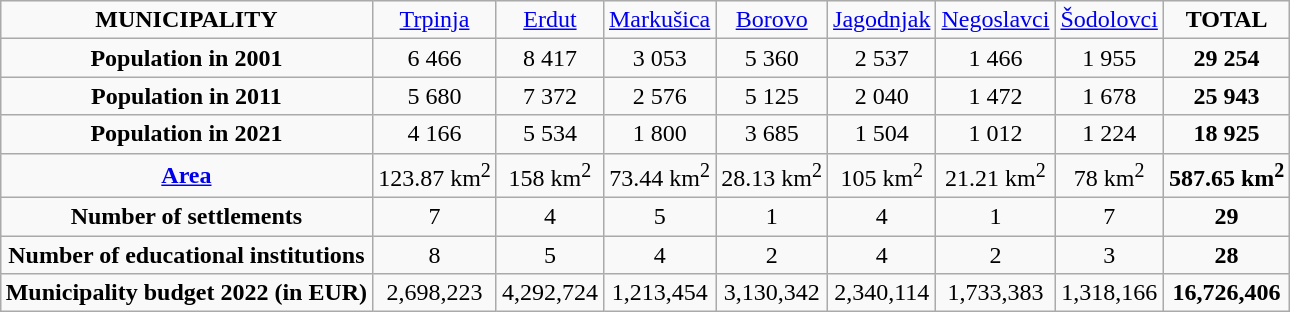<table class="wikitable" style="margin: 0.5em auto; text-align: center;">
<tr>
<td><strong>MUNICIPALITY</strong></td>
<td><a href='#'>Trpinja</a></td>
<td><a href='#'>Erdut</a></td>
<td><a href='#'>Markušica</a></td>
<td><a href='#'>Borovo</a></td>
<td><a href='#'>Jagodnjak</a></td>
<td><a href='#'>Negoslavci</a></td>
<td><a href='#'>Šodolovci</a></td>
<td><strong>TOTAL</strong></td>
</tr>
<tr>
<td><strong>Population in 2001</strong></td>
<td>6 466</td>
<td>8 417</td>
<td>3 053</td>
<td>5 360</td>
<td>2 537</td>
<td>1 466</td>
<td>1 955</td>
<td><strong>29 254</strong></td>
</tr>
<tr>
<td><strong>Population in 2011</strong></td>
<td>5 680</td>
<td>7 372</td>
<td>2 576</td>
<td>5 125</td>
<td>2 040</td>
<td>1 472</td>
<td>1 678</td>
<td><strong>25 943</strong></td>
</tr>
<tr>
<td><strong>Population in 2021</strong></td>
<td>4 166</td>
<td>5 534</td>
<td>1 800</td>
<td>3 685</td>
<td>1 504</td>
<td>1 012</td>
<td>1 224</td>
<td><strong>18 925</strong></td>
</tr>
<tr>
<td><strong><a href='#'>Area</a></strong></td>
<td>123.87 km<sup>2</sup></td>
<td>158 km<sup>2</sup></td>
<td>73.44 km<sup>2</sup></td>
<td>28.13 km<sup>2</sup></td>
<td>105 km<sup>2</sup></td>
<td>21.21 km<sup>2</sup></td>
<td>78 km<sup>2</sup></td>
<td><strong>587.65 km<sup>2</sup></strong></td>
</tr>
<tr>
<td><strong>Number of settlements</strong></td>
<td>7</td>
<td>4</td>
<td>5</td>
<td>1</td>
<td>4</td>
<td>1</td>
<td>7</td>
<td><strong>29</strong></td>
</tr>
<tr>
<td><strong>Number of educational institutions</strong></td>
<td>8</td>
<td>5</td>
<td>4</td>
<td>2</td>
<td>4</td>
<td>2</td>
<td>3</td>
<td><strong>28</strong></td>
</tr>
<tr>
<td><strong>Municipality budget 2022 (in EUR)</strong></td>
<td>2,698,223</td>
<td>4,292,724</td>
<td>1,213,454</td>
<td>3,130,342</td>
<td>2,340,114</td>
<td>1,733,383</td>
<td>1,318,166</td>
<td><strong>16,726,406</strong></td>
</tr>
</table>
